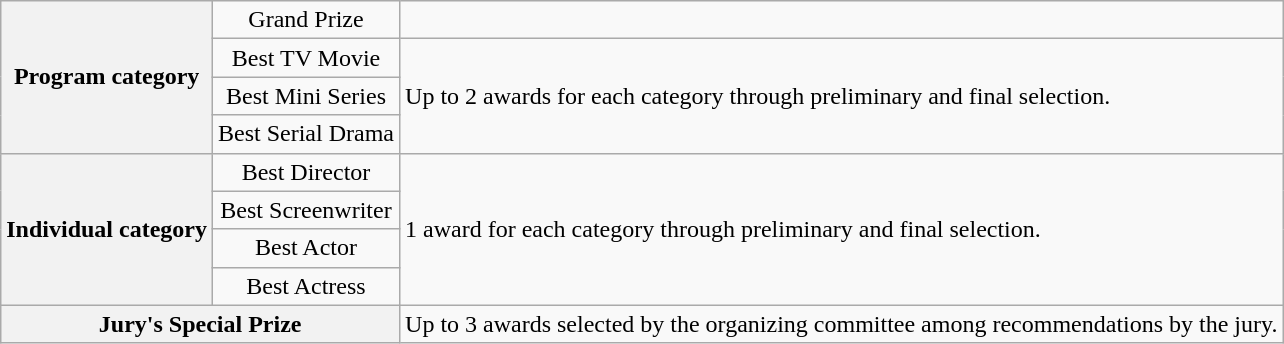<table class=wikitable style="text-align:center;">
<tr>
<th rowspan="4">Program category</th>
<td>Grand Prize</td>
<td></td>
</tr>
<tr>
<td>Best TV Movie</td>
<td rowspan="3" style="text-align:left;">Up to 2 awards for each category through preliminary and final selection.</td>
</tr>
<tr>
<td>Best Mini Series</td>
</tr>
<tr>
<td>Best Serial Drama</td>
</tr>
<tr>
<th rowspan="4">Individual category</th>
<td>Best Director</td>
<td rowspan="4" style="text-align:left;">1 award for each category through preliminary and final selection.</td>
</tr>
<tr>
<td>Best Screenwriter</td>
</tr>
<tr>
<td>Best Actor</td>
</tr>
<tr>
<td>Best Actress</td>
</tr>
<tr>
<th colspan="2">Jury's Special Prize</th>
<td style="text-align:left;">Up to 3 awards selected by the organizing committee among recommendations by the jury.</td>
</tr>
</table>
